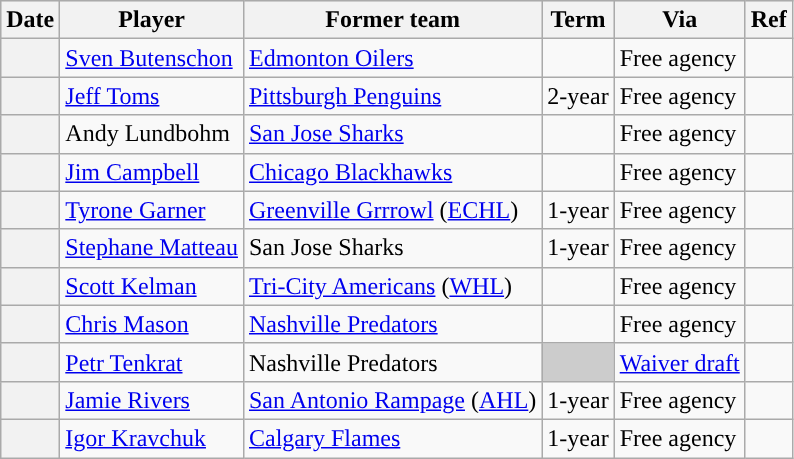<table class="wikitable plainrowheaders">
<tr style="background:#ddd; text-align:center;">
<th>Date</th>
<th>Player</th>
<th>Former team</th>
<th>Term</th>
<th>Via</th>
<th>Ref</th>
</tr>
<tr>
<th scope="row"></th>
<td><a href='#'>Sven Butenschon</a></td>
<td><a href='#'>Edmonton Oilers</a></td>
<td></td>
<td>Free agency</td>
<td></td>
</tr>
<tr>
<th scope="row"></th>
<td><a href='#'>Jeff Toms</a></td>
<td><a href='#'>Pittsburgh Penguins</a></td>
<td>2-year</td>
<td>Free agency</td>
<td></td>
</tr>
<tr>
<th scope="row"></th>
<td>Andy Lundbohm</td>
<td><a href='#'>San Jose Sharks</a></td>
<td></td>
<td>Free agency</td>
<td></td>
</tr>
<tr>
<th scope="row"></th>
<td><a href='#'>Jim Campbell</a></td>
<td><a href='#'>Chicago Blackhawks</a></td>
<td></td>
<td>Free agency</td>
<td></td>
</tr>
<tr>
<th scope="row"></th>
<td><a href='#'>Tyrone Garner</a></td>
<td><a href='#'>Greenville Grrrowl</a> (<a href='#'>ECHL</a>)</td>
<td>1-year</td>
<td>Free agency</td>
<td></td>
</tr>
<tr>
<th scope="row"></th>
<td><a href='#'>Stephane Matteau</a></td>
<td>San Jose Sharks</td>
<td>1-year</td>
<td>Free agency</td>
<td></td>
</tr>
<tr>
<th scope="row"></th>
<td><a href='#'>Scott Kelman</a></td>
<td><a href='#'>Tri-City Americans</a> (<a href='#'>WHL</a>)</td>
<td></td>
<td>Free agency</td>
<td></td>
</tr>
<tr>
<th scope="row"></th>
<td><a href='#'>Chris Mason</a></td>
<td><a href='#'>Nashville Predators</a></td>
<td></td>
<td>Free agency</td>
<td></td>
</tr>
<tr>
<th scope="row"></th>
<td><a href='#'>Petr Tenkrat</a></td>
<td>Nashville Predators</td>
<td style="background:#ccc"></td>
<td><a href='#'>Waiver draft</a></td>
<td></td>
</tr>
<tr>
<th scope="row"></th>
<td><a href='#'>Jamie Rivers</a></td>
<td><a href='#'>San Antonio Rampage</a> (<a href='#'>AHL</a>)</td>
<td>1-year</td>
<td>Free agency</td>
<td></td>
</tr>
<tr>
<th scope="row"></th>
<td><a href='#'>Igor Kravchuk</a></td>
<td><a href='#'>Calgary Flames</a></td>
<td>1-year</td>
<td>Free agency</td>
<td></td>
</tr>
</table>
